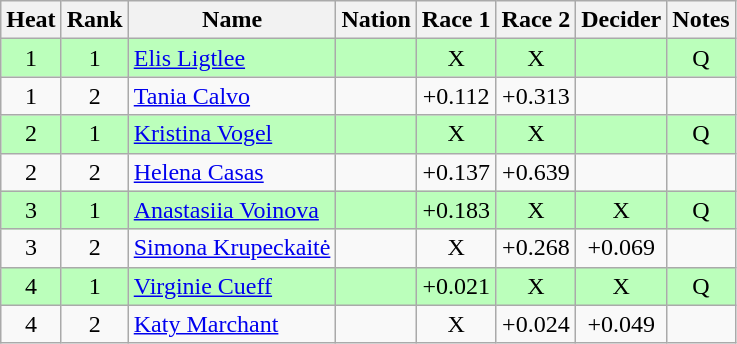<table class="wikitable sortable" style="text-align:center">
<tr>
<th>Heat</th>
<th>Rank</th>
<th>Name</th>
<th>Nation</th>
<th>Race 1</th>
<th>Race 2</th>
<th>Decider</th>
<th>Notes</th>
</tr>
<tr bgcolor=bbffbb>
<td>1</td>
<td>1</td>
<td align=left><a href='#'>Elis Ligtlee</a></td>
<td align=left></td>
<td>X</td>
<td>X</td>
<td></td>
<td>Q</td>
</tr>
<tr>
<td>1</td>
<td>2</td>
<td align=left><a href='#'>Tania Calvo</a></td>
<td align=left></td>
<td>+0.112</td>
<td>+0.313</td>
<td></td>
<td></td>
</tr>
<tr bgcolor=bbffbb>
<td>2</td>
<td>1</td>
<td align=left><a href='#'>Kristina Vogel</a></td>
<td align=left></td>
<td>X</td>
<td>X</td>
<td></td>
<td>Q</td>
</tr>
<tr>
<td>2</td>
<td>2</td>
<td align=left><a href='#'>Helena Casas</a></td>
<td align=left></td>
<td>+0.137</td>
<td>+0.639</td>
<td></td>
<td></td>
</tr>
<tr bgcolor=bbffbb>
<td>3</td>
<td>1</td>
<td align=left><a href='#'>Anastasiia Voinova</a></td>
<td align=left></td>
<td>+0.183</td>
<td>X</td>
<td>X</td>
<td>Q</td>
</tr>
<tr>
<td>3</td>
<td>2</td>
<td align=left><a href='#'>Simona Krupeckaitė</a></td>
<td align=left></td>
<td>X</td>
<td>+0.268</td>
<td>+0.069</td>
<td></td>
</tr>
<tr bgcolor=bbffbb>
<td>4</td>
<td>1</td>
<td align=left><a href='#'>Virginie Cueff</a></td>
<td align=left></td>
<td>+0.021</td>
<td>X</td>
<td>X</td>
<td>Q</td>
</tr>
<tr>
<td>4</td>
<td>2</td>
<td align=left><a href='#'>Katy Marchant</a></td>
<td align=left></td>
<td>X</td>
<td>+0.024</td>
<td>+0.049</td>
<td></td>
</tr>
</table>
